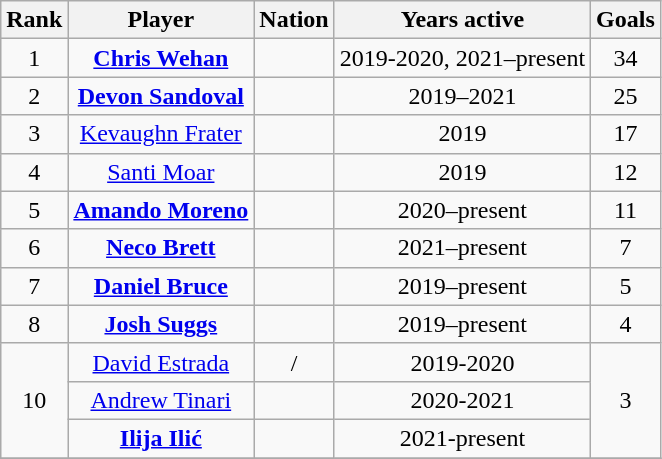<table class="wikitable" style="text-align:center;">
<tr>
<th>Rank</th>
<th>Player</th>
<th>Nation</th>
<th>Years active</th>
<th>Goals</th>
</tr>
<tr>
<td>1</td>
<td><strong><a href='#'>Chris Wehan</a></strong></td>
<td></td>
<td>2019-2020, 2021–present</td>
<td>34</td>
</tr>
<tr>
<td>2</td>
<td><strong><a href='#'>Devon Sandoval</a></strong></td>
<td></td>
<td>2019–2021</td>
<td>25</td>
</tr>
<tr>
<td>3</td>
<td><a href='#'>Kevaughn Frater</a></td>
<td></td>
<td>2019</td>
<td>17</td>
</tr>
<tr>
<td>4</td>
<td><a href='#'>Santi Moar</a></td>
<td></td>
<td>2019</td>
<td>12</td>
</tr>
<tr>
<td>5</td>
<td><strong><a href='#'>Amando Moreno</a></strong></td>
<td></td>
<td>2020–present</td>
<td>11</td>
</tr>
<tr>
<td>6</td>
<td><strong><a href='#'>Neco Brett </a></strong></td>
<td></td>
<td>2021–present</td>
<td>7</td>
</tr>
<tr>
<td>7</td>
<td><strong><a href='#'>Daniel Bruce</a></strong></td>
<td></td>
<td>2019–present</td>
<td>5</td>
</tr>
<tr>
<td>8</td>
<td><strong><a href='#'>Josh Suggs</a></strong></td>
<td></td>
<td>2019–present</td>
<td>4</td>
</tr>
<tr>
<td rowspan="3">10</td>
<td><a href='#'>David Estrada</a></td>
<td> / </td>
<td>2019-2020</td>
<td rowspan="3">3</td>
</tr>
<tr>
<td><a href='#'>Andrew Tinari</a></td>
<td></td>
<td>2020-2021</td>
</tr>
<tr>
<td><strong><a href='#'>Ilija Ilić</a></strong></td>
<td></td>
<td>2021-present</td>
</tr>
<tr>
</tr>
</table>
